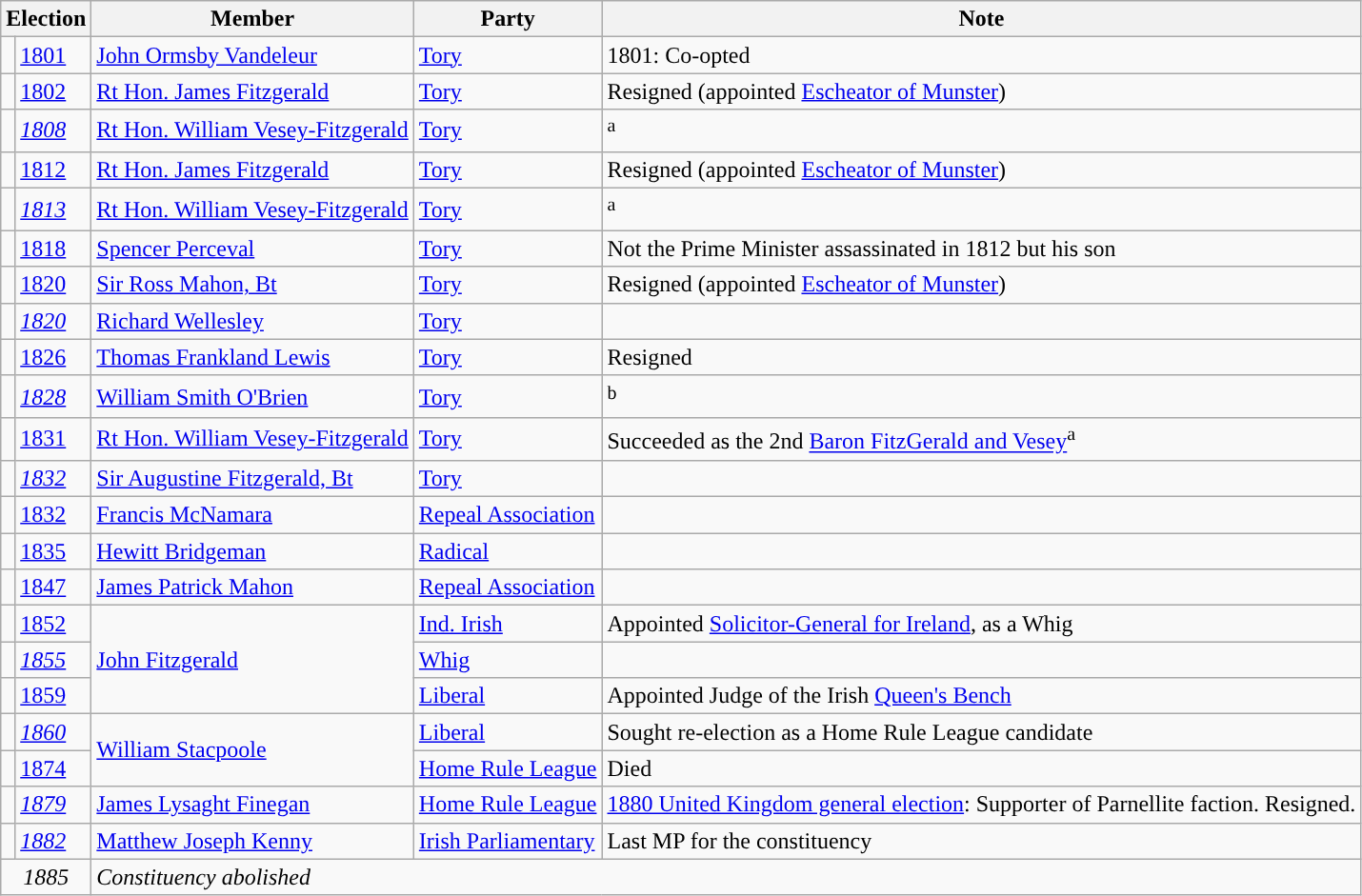<table class="wikitable">
<tr>
<th colspan="2">Election</th>
<th>Member</th>
<th>Party</th>
<th>Note</th>
</tr>
<tr>
<td style="color:inherit;background-color: "></td>
<td><a href='#'>1801</a></td>
<td><a href='#'>John Ormsby Vandeleur</a></td>
<td><a href='#'>Tory</a></td>
<td>1801: Co-opted</td>
</tr>
<tr>
<td style="color:inherit;background-color: "></td>
<td><a href='#'>1802</a></td>
<td><a href='#'>Rt Hon. James Fitzgerald</a></td>
<td><a href='#'>Tory</a></td>
<td>Resigned (appointed <a href='#'>Escheator of Munster</a>)</td>
</tr>
<tr>
<td style="color:inherit;background-color: "></td>
<td><em><a href='#'>1808</a></em></td>
<td><a href='#'>Rt Hon. William Vesey-Fitzgerald</a></td>
<td><a href='#'>Tory</a></td>
<td><sup>a</sup></td>
</tr>
<tr>
<td style="color:inherit;background-color: "></td>
<td><a href='#'>1812</a></td>
<td><a href='#'>Rt Hon. James Fitzgerald</a></td>
<td><a href='#'>Tory</a></td>
<td>Resigned (appointed <a href='#'>Escheator of Munster</a>)</td>
</tr>
<tr>
<td style="color:inherit;background-color: "></td>
<td><em><a href='#'>1813</a></em></td>
<td><a href='#'>Rt Hon. William Vesey-Fitzgerald</a></td>
<td><a href='#'>Tory</a></td>
<td><sup>a</sup></td>
</tr>
<tr>
<td style="color:inherit;background-color: "></td>
<td><a href='#'>1818</a></td>
<td><a href='#'>Spencer Perceval</a></td>
<td><a href='#'>Tory</a></td>
<td>Not the Prime Minister assassinated in 1812 but his son</td>
</tr>
<tr>
<td style="color:inherit;background-color: "></td>
<td><a href='#'>1820</a></td>
<td><a href='#'>Sir Ross Mahon, Bt</a></td>
<td><a href='#'>Tory</a></td>
<td>Resigned (appointed <a href='#'>Escheator of Munster</a>)</td>
</tr>
<tr>
<td style="color:inherit;background-color: "></td>
<td><em><a href='#'>1820</a></em></td>
<td><a href='#'>Richard Wellesley</a></td>
<td><a href='#'>Tory</a></td>
<td></td>
</tr>
<tr>
<td style="color:inherit;background-color: "></td>
<td><a href='#'>1826</a></td>
<td><a href='#'>Thomas Frankland Lewis</a></td>
<td><a href='#'>Tory</a></td>
<td>Resigned</td>
</tr>
<tr>
<td style="color:inherit;background-color: "></td>
<td><em><a href='#'>1828</a></em></td>
<td><a href='#'>William Smith O'Brien</a></td>
<td><a href='#'>Tory</a></td>
<td><sup>b</sup></td>
</tr>
<tr>
<td style="color:inherit;background-color: "></td>
<td><a href='#'>1831</a></td>
<td><a href='#'>Rt Hon. William Vesey-Fitzgerald</a></td>
<td><a href='#'>Tory</a></td>
<td>Succeeded as the 2nd <a href='#'>Baron FitzGerald and Vesey</a><sup>a</sup></td>
</tr>
<tr>
<td style="color:inherit;background-color: "></td>
<td><em><a href='#'>1832</a></em></td>
<td><a href='#'>Sir Augustine Fitzgerald, Bt</a></td>
<td><a href='#'>Tory</a></td>
<td></td>
</tr>
<tr>
<td style="color:inherit;background-color: "></td>
<td><a href='#'>1832</a></td>
<td><a href='#'>Francis McNamara</a></td>
<td><a href='#'>Repeal Association</a></td>
<td></td>
</tr>
<tr>
<td style="color:inherit;background-color: "></td>
<td><a href='#'>1835</a></td>
<td><a href='#'>Hewitt Bridgeman</a></td>
<td><a href='#'>Radical</a></td>
<td></td>
</tr>
<tr>
<td style="color:inherit;background-color: "></td>
<td><a href='#'>1847</a></td>
<td><a href='#'>James Patrick Mahon</a></td>
<td><a href='#'>Repeal Association</a></td>
<td></td>
</tr>
<tr>
<td style="color:inherit;background-color: "></td>
<td><a href='#'>1852</a></td>
<td rowspan="3"><a href='#'>John Fitzgerald</a></td>
<td><a href='#'>Ind. Irish</a></td>
<td>Appointed <a href='#'>Solicitor-General for Ireland</a>, as a Whig</td>
</tr>
<tr>
<td style="color:inherit;background-color: "></td>
<td><em><a href='#'>1855</a></em></td>
<td><a href='#'>Whig</a></td>
<td></td>
</tr>
<tr>
<td style="color:inherit;background-color: "></td>
<td><a href='#'>1859</a></td>
<td><a href='#'>Liberal</a></td>
<td>Appointed Judge of the Irish <a href='#'>Queen's Bench</a></td>
</tr>
<tr>
<td style="color:inherit;background-color: "></td>
<td><em><a href='#'>1860</a></em></td>
<td rowspan="2"><a href='#'>William Stacpoole</a></td>
<td><a href='#'>Liberal</a></td>
<td>Sought re-election as a Home Rule League candidate</td>
</tr>
<tr>
<td style="color:inherit;background-color: "></td>
<td><a href='#'>1874</a></td>
<td><a href='#'>Home Rule League</a></td>
<td>Died</td>
</tr>
<tr>
<td style="color:inherit;background-color: "></td>
<td><em><a href='#'>1879</a></em></td>
<td><a href='#'>James Lysaght Finegan</a></td>
<td><a href='#'>Home Rule League</a></td>
<td><a href='#'>1880 United Kingdom general election</a>: Supporter of Parnellite faction. Resigned.</td>
</tr>
<tr>
<td style="color:inherit;background-color: "></td>
<td><em><a href='#'>1882</a></em></td>
<td><a href='#'>Matthew Joseph Kenny</a></td>
<td><a href='#'>Irish Parliamentary</a></td>
<td>Last MP for the constituency</td>
</tr>
<tr>
<td colspan="2" align="center"><em>1885</em></td>
<td colspan="3"><em>Constituency abolished</em></td>
</tr>
</table>
